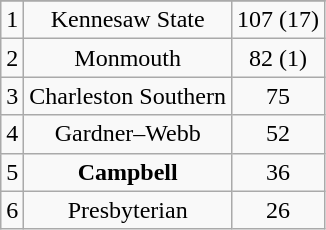<table class="wikitable">
<tr align="center">
</tr>
<tr align="center">
<td>1</td>
<td>Kennesaw State</td>
<td>107 (17)</td>
</tr>
<tr align="center">
<td>2</td>
<td>Monmouth</td>
<td>82 (1)</td>
</tr>
<tr align="center">
<td>3</td>
<td>Charleston Southern</td>
<td>75</td>
</tr>
<tr align="center">
<td>4</td>
<td>Gardner–Webb</td>
<td>52</td>
</tr>
<tr align="center">
<td>5</td>
<td><strong>Campbell</strong></td>
<td>36</td>
</tr>
<tr align="center">
<td>6</td>
<td>Presbyterian</td>
<td>26</td>
</tr>
</table>
